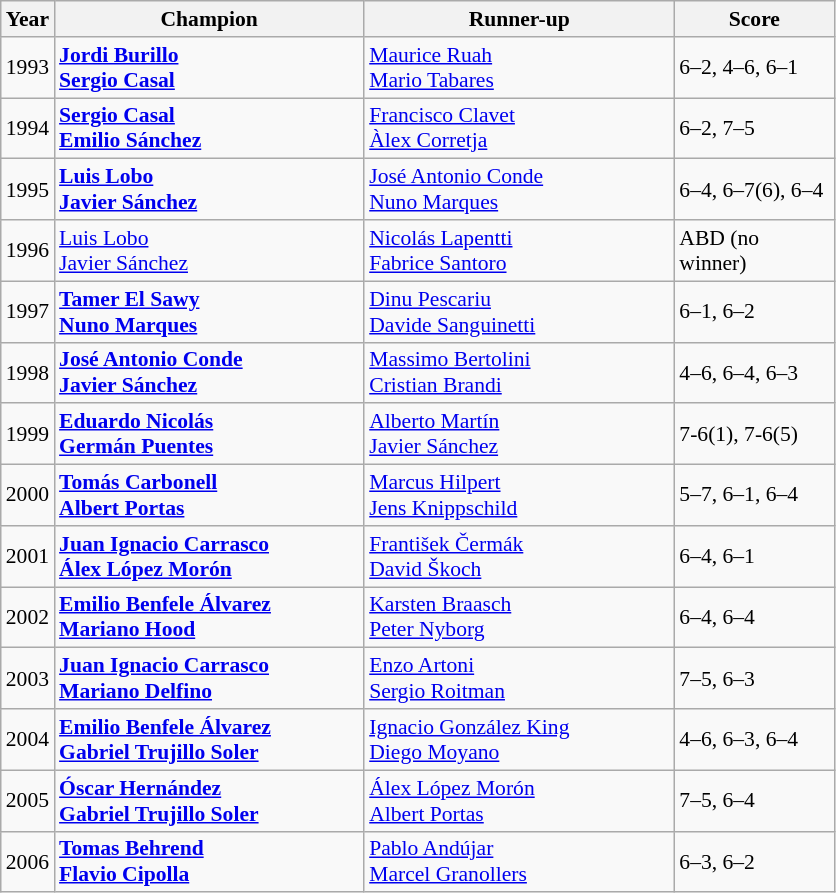<table class="wikitable" style="font-size:90%">
<tr>
<th>Year</th>
<th width="200">Champion</th>
<th width="200">Runner-up</th>
<th width="100">Score</th>
</tr>
<tr>
<td>1993</td>
<td> <strong><a href='#'>Jordi Burillo</a></strong> <br>  <strong><a href='#'>Sergio Casal</a></strong></td>
<td> <a href='#'>Maurice Ruah</a> <br>  <a href='#'>Mario Tabares</a></td>
<td>6–2, 4–6, 6–1</td>
</tr>
<tr>
<td>1994</td>
<td> <strong><a href='#'>Sergio Casal</a></strong> <br>  <strong><a href='#'>Emilio Sánchez</a></strong></td>
<td> <a href='#'>Francisco Clavet</a> <br>  <a href='#'>Àlex Corretja</a></td>
<td>6–2, 7–5</td>
</tr>
<tr>
<td>1995</td>
<td> <strong><a href='#'>Luis Lobo</a></strong> <br>  <strong><a href='#'>Javier Sánchez</a></strong></td>
<td> <a href='#'>José Antonio Conde</a> <br>  <a href='#'>Nuno Marques</a></td>
<td>6–4, 6–7(6), 6–4</td>
</tr>
<tr>
<td>1996</td>
<td> <a href='#'>Luis Lobo</a> <br>  <a href='#'>Javier Sánchez</a></td>
<td> <a href='#'>Nicolás Lapentti</a> <br>  <a href='#'>Fabrice Santoro</a></td>
<td>ABD (no winner)</td>
</tr>
<tr>
<td>1997</td>
<td> <strong><a href='#'>Tamer El Sawy</a></strong> <br>  <strong><a href='#'>Nuno Marques</a></strong></td>
<td> <a href='#'>Dinu Pescariu</a> <br>  <a href='#'>Davide Sanguinetti</a></td>
<td>6–1, 6–2</td>
</tr>
<tr>
<td>1998</td>
<td> <strong><a href='#'>José Antonio Conde</a></strong> <br>  <strong><a href='#'>Javier Sánchez</a></strong></td>
<td> <a href='#'>Massimo Bertolini</a> <br>  <a href='#'>Cristian Brandi</a></td>
<td>4–6, 6–4, 6–3</td>
</tr>
<tr>
<td>1999</td>
<td> <strong><a href='#'>Eduardo Nicolás</a></strong> <br>  <strong><a href='#'>Germán Puentes</a></strong></td>
<td> <a href='#'>Alberto Martín</a> <br>  <a href='#'>Javier Sánchez</a></td>
<td>7-6(1), 7-6(5)</td>
</tr>
<tr>
<td>2000</td>
<td> <strong><a href='#'>Tomás Carbonell</a></strong> <br>  <strong><a href='#'>Albert Portas</a></strong></td>
<td> <a href='#'>Marcus Hilpert</a> <br>  <a href='#'>Jens Knippschild</a></td>
<td>5–7, 6–1, 6–4</td>
</tr>
<tr>
<td>2001</td>
<td> <strong><a href='#'>Juan Ignacio Carrasco</a></strong> <br>  <strong><a href='#'>Álex López Morón</a></strong></td>
<td> <a href='#'>František Čermák</a> <br>  <a href='#'>David Škoch</a></td>
<td>6–4, 6–1</td>
</tr>
<tr>
<td>2002</td>
<td> <strong><a href='#'>Emilio Benfele Álvarez</a></strong> <br>  <strong><a href='#'>Mariano Hood</a></strong></td>
<td> <a href='#'>Karsten Braasch</a> <br>  <a href='#'>Peter Nyborg</a></td>
<td>6–4, 6–4</td>
</tr>
<tr>
<td>2003</td>
<td> <strong><a href='#'>Juan Ignacio Carrasco</a></strong> <br>  <strong><a href='#'>Mariano Delfino</a></strong></td>
<td> <a href='#'>Enzo Artoni</a> <br>  <a href='#'>Sergio Roitman</a></td>
<td>7–5, 6–3</td>
</tr>
<tr>
<td>2004</td>
<td> <strong><a href='#'>Emilio Benfele Álvarez</a></strong> <br>  <strong><a href='#'>Gabriel Trujillo Soler</a></strong></td>
<td> <a href='#'>Ignacio González King</a> <br>  <a href='#'>Diego Moyano</a></td>
<td>4–6, 6–3, 6–4</td>
</tr>
<tr>
<td>2005</td>
<td> <strong><a href='#'>Óscar Hernández</a></strong> <br>  <strong><a href='#'>Gabriel Trujillo Soler</a></strong></td>
<td> <a href='#'>Álex López Morón</a> <br>  <a href='#'>Albert Portas</a></td>
<td>7–5, 6–4</td>
</tr>
<tr>
<td>2006</td>
<td> <strong><a href='#'>Tomas Behrend</a></strong> <br>  <strong><a href='#'>Flavio Cipolla</a></strong></td>
<td> <a href='#'>Pablo Andújar</a> <br>  <a href='#'>Marcel Granollers</a></td>
<td>6–3, 6–2</td>
</tr>
</table>
